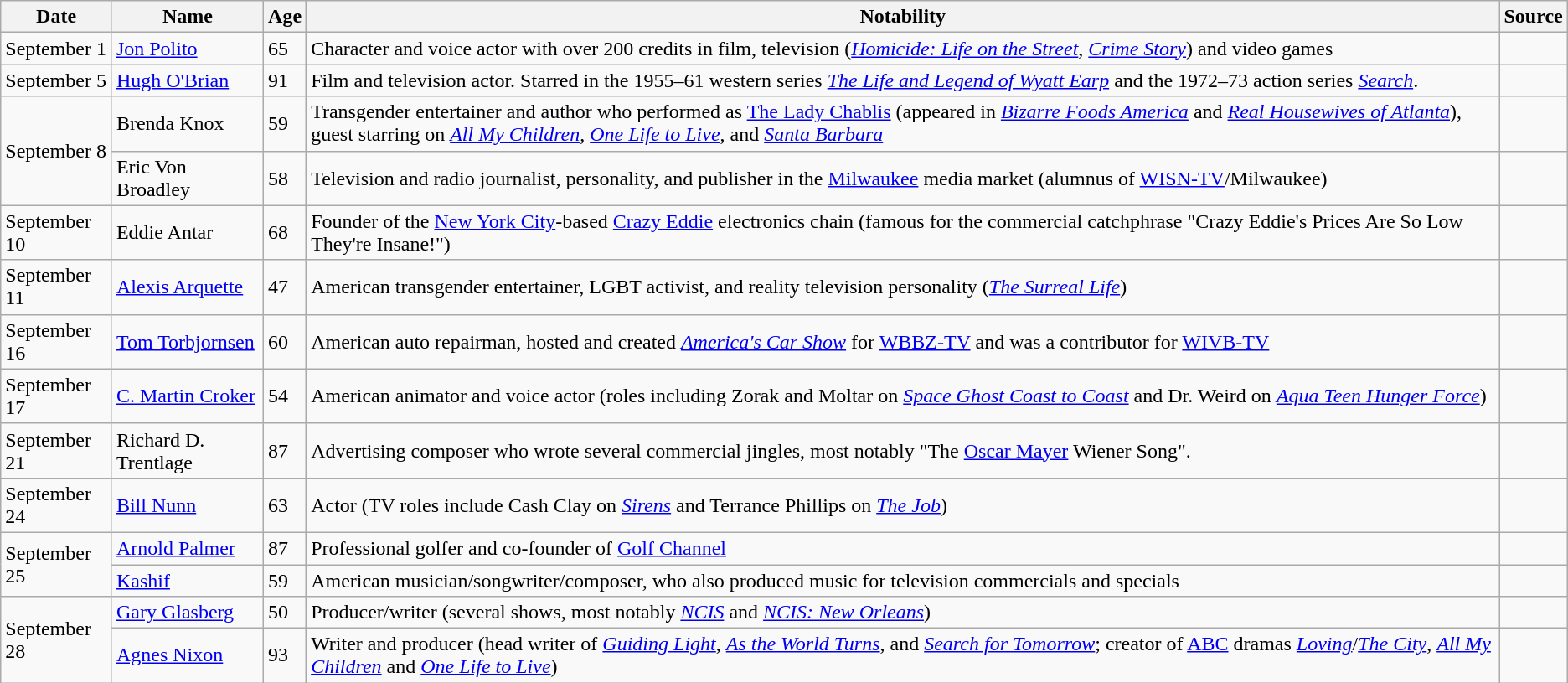<table class="wikitable sortable">
<tr ">
<th>Date</th>
<th>Name</th>
<th>Age</th>
<th class="unsortable">Notability</th>
<th class="unsortable">Source</th>
</tr>
<tr>
<td>September 1</td>
<td><a href='#'>Jon Polito</a></td>
<td>65</td>
<td>Character and voice actor with over 200 credits in film, television (<em><a href='#'>Homicide: Life on the Street</a></em>, <em><a href='#'>Crime Story</a></em>) and video games</td>
<td></td>
</tr>
<tr>
<td>September 5</td>
<td><a href='#'>Hugh O'Brian</a></td>
<td>91</td>
<td>Film and television actor. Starred in the 1955–61 western series <em><a href='#'>The Life and Legend of Wyatt Earp</a></em> and the 1972–73 action series <em><a href='#'>Search</a></em>.</td>
<td></td>
</tr>
<tr>
<td rowspan=2>September 8</td>
<td>Brenda Knox</td>
<td>59</td>
<td>Transgender entertainer and author who performed as <a href='#'>The Lady Chablis</a> (appeared in <em><a href='#'>Bizarre Foods America</a></em> and <em><a href='#'>Real Housewives of Atlanta</a></em>), guest starring on <em><a href='#'>All My Children</a></em>, <em><a href='#'>One Life to Live</a></em>, and <em><a href='#'>Santa Barbara</a></em></td>
<td></td>
</tr>
<tr>
<td>Eric Von Broadley</td>
<td>58</td>
<td>Television and radio journalist, personality, and publisher in the <a href='#'>Milwaukee</a> media market (alumnus of <a href='#'>WISN-TV</a>/Milwaukee)</td>
<td></td>
</tr>
<tr>
<td>September 10</td>
<td>Eddie Antar</td>
<td>68</td>
<td>Founder of the <a href='#'>New York City</a>-based <a href='#'>Crazy Eddie</a> electronics chain (famous for the commercial catchphrase "Crazy Eddie's Prices Are So Low They're Insane!")</td>
<td></td>
</tr>
<tr>
<td>September 11</td>
<td><a href='#'>Alexis Arquette</a></td>
<td>47</td>
<td>American transgender entertainer, LGBT activist, and reality television personality (<em><a href='#'>The Surreal Life</a></em>)</td>
<td></td>
</tr>
<tr>
<td>September 16</td>
<td><a href='#'>Tom Torbjornsen</a></td>
<td>60</td>
<td>American auto repairman, hosted and created <em><a href='#'>America's Car Show</a></em> for <a href='#'>WBBZ-TV</a> and was a contributor for <a href='#'>WIVB-TV</a></td>
<td></td>
</tr>
<tr>
<td>September 17</td>
<td><a href='#'>C. Martin Croker</a></td>
<td>54</td>
<td>American animator and voice actor (roles including Zorak and Moltar on <em><a href='#'>Space Ghost Coast to Coast</a></em> and Dr. Weird on <em><a href='#'>Aqua Teen Hunger Force</a></em>)</td>
<td></td>
</tr>
<tr>
<td>September 21</td>
<td>Richard D. Trentlage</td>
<td>87</td>
<td>Advertising composer who wrote several commercial jingles, most notably "The <a href='#'>Oscar Mayer</a> Wiener Song".</td>
<td></td>
</tr>
<tr>
<td>September 24</td>
<td><a href='#'>Bill Nunn</a></td>
<td>63</td>
<td>Actor (TV roles include Cash Clay on <em><a href='#'>Sirens</a></em> and Terrance Phillips on <em><a href='#'>The Job</a></em>)</td>
<td></td>
</tr>
<tr>
<td rowspan=2>September 25</td>
<td><a href='#'>Arnold Palmer</a></td>
<td>87</td>
<td>Professional golfer and co-founder of <a href='#'>Golf Channel</a></td>
<td></td>
</tr>
<tr>
<td><a href='#'>Kashif</a></td>
<td>59</td>
<td>American musician/songwriter/composer, who also produced music for television commercials and specials</td>
<td></td>
</tr>
<tr>
<td rowspan="2">September 28</td>
<td><a href='#'>Gary Glasberg</a></td>
<td>50</td>
<td>Producer/writer (several shows, most notably <em><a href='#'>NCIS</a></em> and <em><a href='#'>NCIS: New Orleans</a></em>)</td>
<td></td>
</tr>
<tr>
<td><a href='#'>Agnes Nixon</a></td>
<td>93</td>
<td>Writer and producer (head writer of <em><a href='#'>Guiding Light</a></em>, <em><a href='#'>As the World Turns</a></em>, and <em><a href='#'>Search for Tomorrow</a></em>; creator of <a href='#'>ABC</a> dramas <em><a href='#'>Loving</a></em>/<em><a href='#'>The City</a></em>, <em><a href='#'>All My Children</a></em> and <em><a href='#'>One Life to Live</a></em>)</td>
<td></td>
</tr>
</table>
